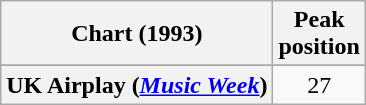<table class="wikitable sortable plainrowheaders" style="text-align:center">
<tr>
<th>Chart (1993)</th>
<th>Peak<br>position</th>
</tr>
<tr>
</tr>
<tr>
</tr>
<tr>
<th scope="row">UK Airplay (<em><a href='#'>Music Week</a></em>)</th>
<td>27</td>
</tr>
</table>
